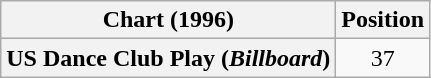<table class="wikitable plainrowheaders" style="text-align:center">
<tr>
<th scope="col">Chart (1996)</th>
<th scope="col">Position</th>
</tr>
<tr>
<th scope="row">US Dance Club Play (<em>Billboard</em>)</th>
<td>37</td>
</tr>
</table>
